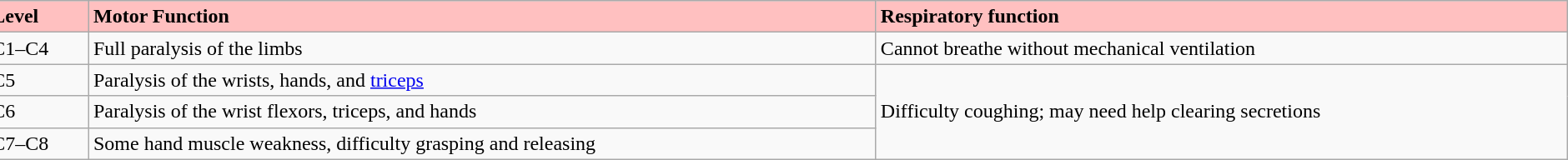<table class="wikitable"  style="width: 100%; float: right;">
<tr>
<th style="text-align:left;background-color:#ffc0c0;">Level</th>
<th style="text-align:left;background-color:#ffc0c0;">Motor Function</th>
<th style="text-align:left;background-color:#ffc0c0;">Respiratory function</th>
</tr>
<tr>
<td>C1–C4</td>
<td>Full paralysis of the limbs</td>
<td>Cannot breathe without mechanical ventilation</td>
</tr>
<tr>
<td>C5</td>
<td>Paralysis of the wrists, hands, and <a href='#'>triceps</a></td>
<td rowspan="3">Difficulty coughing; may need help clearing secretions</td>
</tr>
<tr>
<td>C6</td>
<td>Paralysis of the wrist flexors, triceps, and hands</td>
</tr>
<tr>
<td>C7–C8</td>
<td>Some hand muscle weakness, difficulty grasping and releasing</td>
</tr>
</table>
